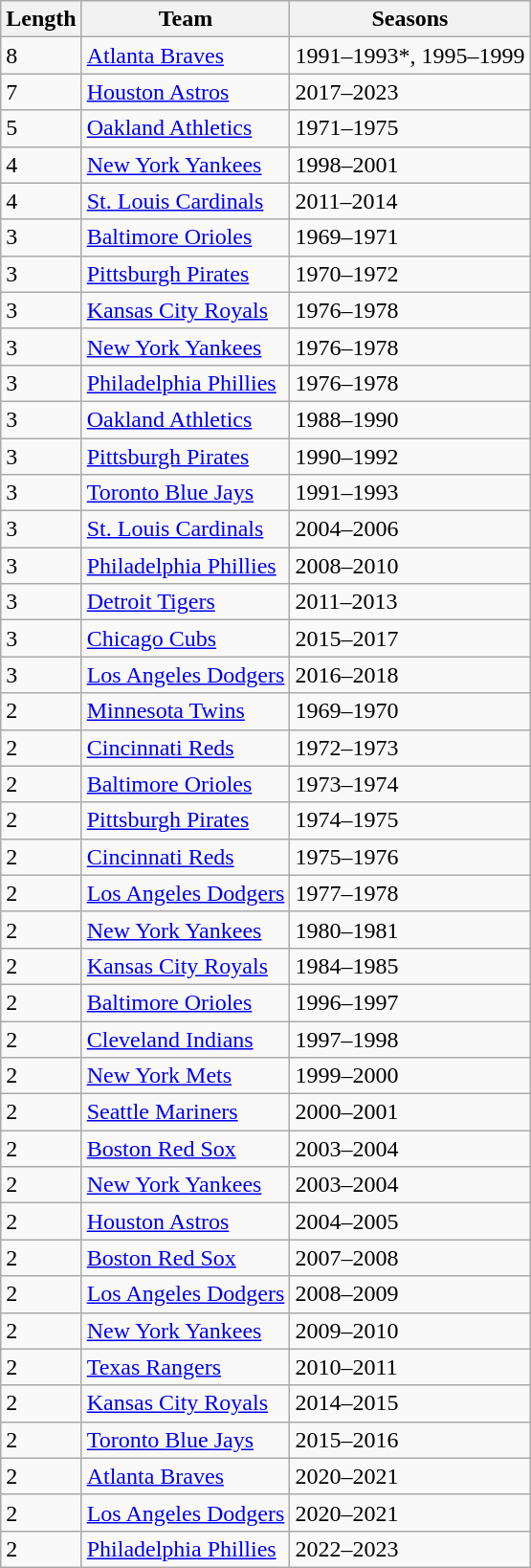<table class="wikitable">
<tr>
<th>Length</th>
<th>Team</th>
<th>Seasons</th>
</tr>
<tr>
<td>8</td>
<td><a href='#'>Atlanta Braves</a></td>
<td>1991–1993*, 1995–1999</td>
</tr>
<tr>
<td>7</td>
<td><a href='#'>Houston Astros</a></td>
<td>2017–2023</td>
</tr>
<tr>
<td>5</td>
<td><a href='#'>Oakland Athletics</a></td>
<td>1971–1975</td>
</tr>
<tr>
<td>4</td>
<td><a href='#'>New York Yankees</a></td>
<td>1998–2001</td>
</tr>
<tr>
<td>4</td>
<td><a href='#'>St. Louis Cardinals</a></td>
<td>2011–2014</td>
</tr>
<tr>
<td>3</td>
<td><a href='#'>Baltimore Orioles</a></td>
<td>1969–1971</td>
</tr>
<tr>
<td>3</td>
<td><a href='#'>Pittsburgh Pirates</a></td>
<td>1970–1972</td>
</tr>
<tr>
<td>3</td>
<td><a href='#'>Kansas City Royals</a></td>
<td>1976–1978</td>
</tr>
<tr>
<td>3</td>
<td><a href='#'>New York Yankees</a></td>
<td>1976–1978</td>
</tr>
<tr>
<td>3</td>
<td><a href='#'>Philadelphia Phillies</a></td>
<td>1976–1978</td>
</tr>
<tr>
<td>3</td>
<td><a href='#'>Oakland Athletics</a></td>
<td>1988–1990</td>
</tr>
<tr>
<td>3</td>
<td><a href='#'>Pittsburgh Pirates</a></td>
<td>1990–1992</td>
</tr>
<tr>
<td>3</td>
<td><a href='#'>Toronto Blue Jays</a></td>
<td>1991–1993</td>
</tr>
<tr>
<td>3</td>
<td><a href='#'>St. Louis Cardinals</a></td>
<td>2004–2006</td>
</tr>
<tr>
<td>3</td>
<td><a href='#'>Philadelphia Phillies</a></td>
<td>2008–2010</td>
</tr>
<tr>
<td>3</td>
<td><a href='#'>Detroit Tigers</a></td>
<td>2011–2013</td>
</tr>
<tr>
<td>3</td>
<td><a href='#'>Chicago Cubs</a></td>
<td>2015–2017</td>
</tr>
<tr>
<td>3</td>
<td><a href='#'>Los Angeles Dodgers</a></td>
<td>2016–2018</td>
</tr>
<tr>
<td>2</td>
<td><a href='#'>Minnesota Twins</a></td>
<td>1969–1970</td>
</tr>
<tr>
<td>2</td>
<td><a href='#'>Cincinnati Reds</a></td>
<td>1972–1973</td>
</tr>
<tr>
<td>2</td>
<td><a href='#'>Baltimore Orioles</a></td>
<td>1973–1974</td>
</tr>
<tr>
<td>2</td>
<td><a href='#'>Pittsburgh Pirates</a></td>
<td>1974–1975</td>
</tr>
<tr>
<td>2</td>
<td><a href='#'>Cincinnati Reds</a></td>
<td>1975–1976</td>
</tr>
<tr>
<td>2</td>
<td><a href='#'>Los Angeles Dodgers</a></td>
<td>1977–1978</td>
</tr>
<tr>
<td>2</td>
<td><a href='#'>New York Yankees</a></td>
<td>1980–1981</td>
</tr>
<tr>
<td>2</td>
<td><a href='#'>Kansas City Royals</a></td>
<td>1984–1985</td>
</tr>
<tr>
<td>2</td>
<td><a href='#'>Baltimore Orioles</a></td>
<td>1996–1997</td>
</tr>
<tr>
<td>2</td>
<td><a href='#'>Cleveland Indians</a></td>
<td>1997–1998</td>
</tr>
<tr>
<td>2</td>
<td><a href='#'>New York Mets</a></td>
<td>1999–2000</td>
</tr>
<tr>
<td>2</td>
<td><a href='#'>Seattle Mariners</a></td>
<td>2000–2001</td>
</tr>
<tr>
<td>2</td>
<td><a href='#'>Boston Red Sox</a></td>
<td>2003–2004</td>
</tr>
<tr>
<td>2</td>
<td><a href='#'>New York Yankees</a></td>
<td>2003–2004</td>
</tr>
<tr>
<td>2</td>
<td><a href='#'>Houston Astros</a></td>
<td>2004–2005</td>
</tr>
<tr>
<td>2</td>
<td><a href='#'>Boston Red Sox</a></td>
<td>2007–2008</td>
</tr>
<tr>
<td>2</td>
<td><a href='#'>Los Angeles Dodgers</a></td>
<td>2008–2009</td>
</tr>
<tr>
<td>2</td>
<td><a href='#'>New York Yankees</a></td>
<td>2009–2010</td>
</tr>
<tr>
<td>2</td>
<td><a href='#'>Texas Rangers</a></td>
<td>2010–2011</td>
</tr>
<tr>
<td>2</td>
<td><a href='#'>Kansas City Royals</a></td>
<td>2014–2015</td>
</tr>
<tr>
<td>2</td>
<td><a href='#'>Toronto Blue Jays</a></td>
<td>2015–2016</td>
</tr>
<tr>
<td>2</td>
<td><a href='#'>Atlanta Braves</a></td>
<td>2020–2021</td>
</tr>
<tr>
<td>2</td>
<td><a href='#'>Los Angeles Dodgers</a></td>
<td>2020–2021</td>
</tr>
<tr>
<td>2</td>
<td><a href='#'>Philadelphia Phillies</a></td>
<td>2022–2023</td>
</tr>
</table>
